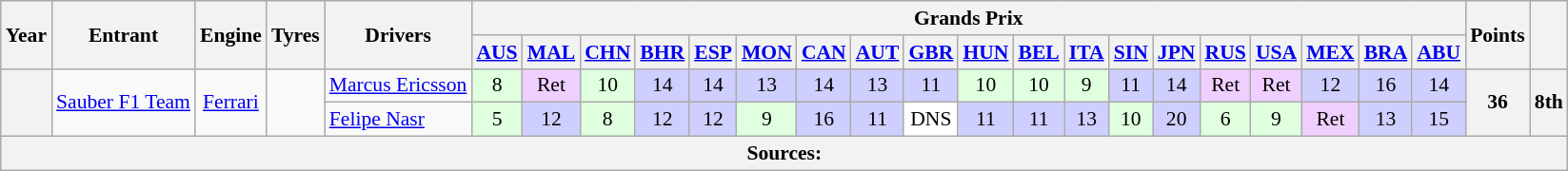<table class="wikitable" style="text-align:center; font-size:90%">
<tr>
<th rowspan="2">Year</th>
<th rowspan="2">Entrant</th>
<th rowspan="2">Engine</th>
<th rowspan="2">Tyres</th>
<th rowspan="2">Drivers</th>
<th colspan="19">Grands Prix</th>
<th rowspan="2">Points</th>
<th rowspan="2"></th>
</tr>
<tr>
<th><a href='#'>AUS</a></th>
<th><a href='#'>MAL</a></th>
<th><a href='#'>CHN</a></th>
<th><a href='#'>BHR</a></th>
<th><a href='#'>ESP</a></th>
<th><a href='#'>MON</a></th>
<th><a href='#'>CAN</a></th>
<th><a href='#'>AUT</a></th>
<th><a href='#'>GBR</a></th>
<th><a href='#'>HUN</a></th>
<th><a href='#'>BEL</a></th>
<th><a href='#'>ITA</a></th>
<th><a href='#'>SIN</a></th>
<th><a href='#'>JPN</a></th>
<th><a href='#'>RUS</a></th>
<th><a href='#'>USA</a></th>
<th><a href='#'>MEX</a></th>
<th><a href='#'>BRA</a></th>
<th><a href='#'>ABU</a></th>
</tr>
<tr>
<th rowspan=2></th>
<td rowspan=2><a href='#'>Sauber F1 Team</a></td>
<td rowspan=2><a href='#'>Ferrari</a></td>
<td rowspan=2></td>
<td align="left"> <a href='#'>Marcus Ericsson</a></td>
<td style="background-color:#DFFFDF">8</td>
<td style="background-color:#EFCFFF">Ret</td>
<td style="background-color:#DFFFDF">10</td>
<td style="background-color:#CFCFFF">14</td>
<td style="background-color:#CFCFFF">14</td>
<td style="background-color:#CFCFFF">13</td>
<td style="background-color:#CFCFFF">14</td>
<td style="background-color:#CFCFFF">13</td>
<td style="background-color:#CFCFFF">11</td>
<td style="background-color:#DFFFDF">10</td>
<td style="background-color:#DFFFDF">10</td>
<td style="background-color:#DFFFDF">9</td>
<td style="background-color:#CFCFFF">11</td>
<td style="background-color:#CFCFFF">14</td>
<td style="background-color:#EFCFFF">Ret</td>
<td style="background-color:#EFCFFF">Ret</td>
<td style="background-color:#CFCFFF">12</td>
<td style="background-color:#CFCFFF">16</td>
<td style="background-color:#CFCFFF">14</td>
<th rowspan="2">36</th>
<th rowspan="2">8th</th>
</tr>
<tr>
<td align="left"> <a href='#'>Felipe Nasr</a></td>
<td style="background-color:#DFFFDF">5</td>
<td style="background-color:#CFCFFF">12</td>
<td style="background-color:#DFFFDF">8</td>
<td style="background-color:#CFCFFF">12</td>
<td style="background-color:#CFCFFF">12</td>
<td style="background-color:#DFFFDF">9</td>
<td style="background-color:#CFCFFF">16</td>
<td style="background-color:#CFCFFF">11</td>
<td style="background-color:#FFFFFF">DNS</td>
<td style="background-color:#CFCFFF">11</td>
<td style="background-color:#CFCFFF">11</td>
<td style="background-color:#CFCFFF">13</td>
<td style="background-color:#DFFFDF">10</td>
<td style="background-color:#CFCFFF">20</td>
<td style="background-color:#DFFFDF">6</td>
<td style="background-color:#DFFFDF">9</td>
<td style="background-color:#EFCFFF">Ret</td>
<td style="background-color:#CFCFFF">13</td>
<td style="background-color:#CFCFFF">15</td>
</tr>
<tr>
<th colspan="26">Sources:</th>
</tr>
</table>
